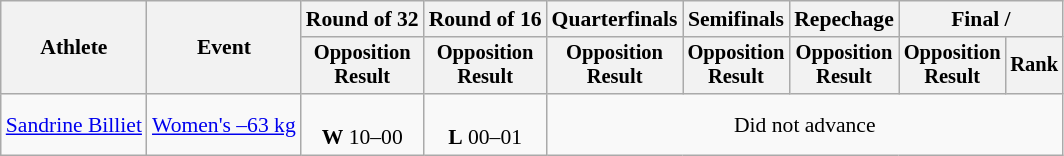<table class="wikitable" style="font-size:90%">
<tr>
<th rowspan="2">Athlete</th>
<th rowspan="2">Event</th>
<th>Round of 32</th>
<th>Round of 16</th>
<th>Quarterfinals</th>
<th>Semifinals</th>
<th>Repechage</th>
<th colspan=2>Final / </th>
</tr>
<tr style="font-size:95%">
<th>Opposition<br>Result</th>
<th>Opposition<br>Result</th>
<th>Opposition<br>Result</th>
<th>Opposition<br>Result</th>
<th>Opposition<br>Result</th>
<th>Opposition<br>Result</th>
<th>Rank</th>
</tr>
<tr align=center>
<td align=left><a href='#'>Sandrine Billiet</a></td>
<td align=left><a href='#'>Women's –63 kg</a></td>
<td><br><strong>W</strong> 10–00</td>
<td><br><strong>L</strong> 00–01</td>
<td colspan=5>Did not advance</td>
</tr>
</table>
